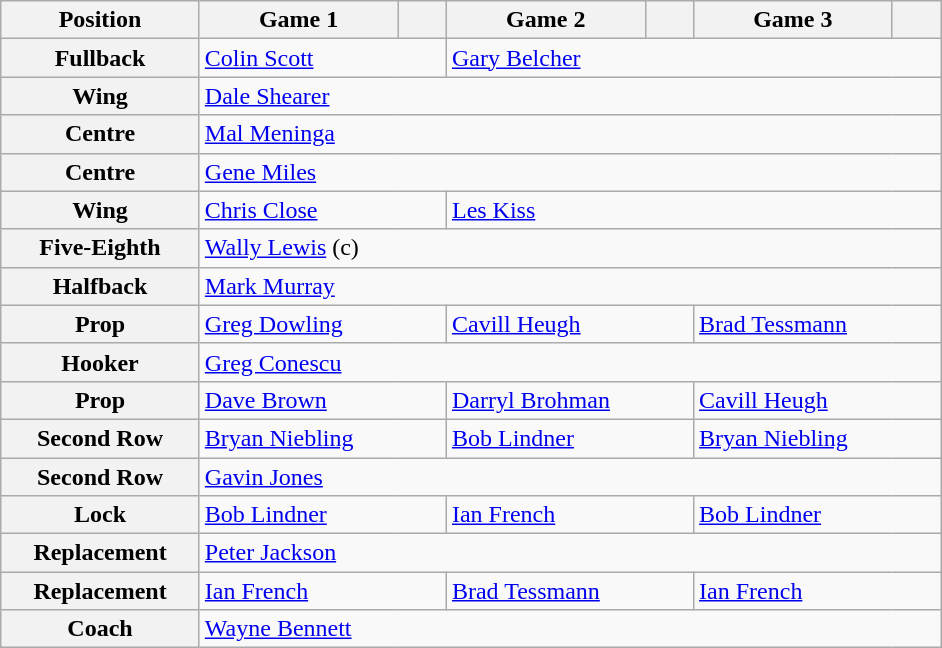<table class="wikitable">
<tr>
<th width="125">Position</th>
<th width="125">Game 1</th>
<th width="25"></th>
<th width="125">Game 2</th>
<th width="25"></th>
<th width="125">Game 3</th>
<th width="25"></th>
</tr>
<tr>
<th>Fullback</th>
<td colspan="2"> <a href='#'>Colin Scott</a></td>
<td colspan="4"> <a href='#'>Gary Belcher</a></td>
</tr>
<tr>
<th>Wing</th>
<td colspan="6"> <a href='#'>Dale Shearer</a></td>
</tr>
<tr>
<th>Centre</th>
<td colspan="6"> <a href='#'>Mal Meninga</a></td>
</tr>
<tr>
<th>Centre</th>
<td colspan="6"> <a href='#'>Gene Miles</a></td>
</tr>
<tr>
<th>Wing</th>
<td colspan="2"> <a href='#'>Chris Close</a></td>
<td colspan="4"> <a href='#'>Les Kiss</a></td>
</tr>
<tr>
<th>Five-Eighth</th>
<td colspan="6"> <a href='#'>Wally Lewis</a> (c)</td>
</tr>
<tr>
<th>Halfback</th>
<td colspan="6"> <a href='#'>Mark Murray</a></td>
</tr>
<tr>
<th>Prop</th>
<td colspan="2"> <a href='#'>Greg Dowling</a></td>
<td colspan="2"> <a href='#'>Cavill Heugh</a></td>
<td colspan="2"> <a href='#'>Brad Tessmann</a></td>
</tr>
<tr>
<th>Hooker</th>
<td colspan="6"> <a href='#'>Greg Conescu</a></td>
</tr>
<tr>
<th>Prop</th>
<td colspan="2"> <a href='#'>Dave Brown</a></td>
<td colspan="2"> <a href='#'>Darryl Brohman</a></td>
<td colspan="2"> <a href='#'>Cavill Heugh</a></td>
</tr>
<tr>
<th>Second Row</th>
<td colspan="2"> <a href='#'>Bryan Niebling</a></td>
<td colspan="2"> <a href='#'>Bob Lindner</a></td>
<td colspan="2"> <a href='#'>Bryan Niebling</a></td>
</tr>
<tr>
<th>Second Row</th>
<td colspan="6"> <a href='#'>Gavin Jones</a></td>
</tr>
<tr>
<th>Lock</th>
<td colspan="2"> <a href='#'>Bob Lindner</a></td>
<td colspan="2"> <a href='#'>Ian French</a></td>
<td colspan="2"> <a href='#'>Bob Lindner</a></td>
</tr>
<tr>
<th>Replacement</th>
<td colspan="6"> <a href='#'>Peter Jackson</a></td>
</tr>
<tr>
<th>Replacement</th>
<td colspan="2"> <a href='#'>Ian French</a></td>
<td colspan="2"> <a href='#'>Brad Tessmann</a></td>
<td colspan="2"> <a href='#'>Ian French</a></td>
</tr>
<tr>
<th>Coach</th>
<td colspan="6"> <a href='#'>Wayne Bennett</a></td>
</tr>
</table>
